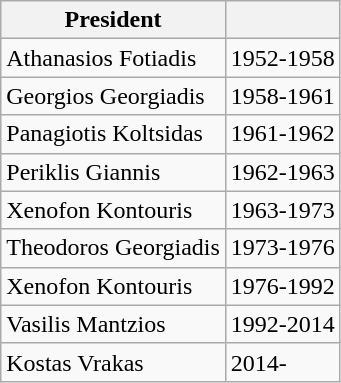<table class="wikitable">
<tr>
<th>President</th>
<th></th>
</tr>
<tr>
<td>Athanasios Fotiadis</td>
<td>1952-1958</td>
</tr>
<tr>
<td>Georgios Georgiadis</td>
<td>1958-1961</td>
</tr>
<tr>
<td>Panagiotis Koltsidas</td>
<td>1961-1962</td>
</tr>
<tr>
<td>Periklis Giannis</td>
<td>1962-1963</td>
</tr>
<tr>
<td>Xenofon Kontouris</td>
<td>1963-1973</td>
</tr>
<tr>
<td>Theodoros Georgiadis</td>
<td>1973-1976</td>
</tr>
<tr>
<td>Xenofon Kontouris</td>
<td>1976-1992</td>
</tr>
<tr>
<td>Vasilis Mantzios</td>
<td>1992-2014</td>
</tr>
<tr>
<td>Kostas Vrakas</td>
<td>2014-</td>
</tr>
</table>
